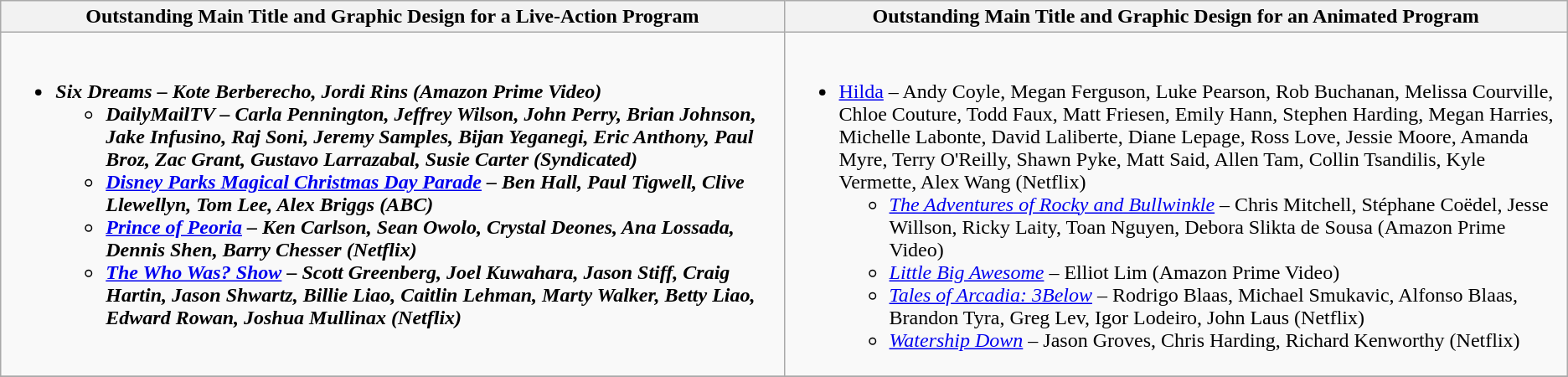<table class=wikitable>
<tr>
<th style="width:50%">Outstanding Main Title and Graphic Design for a Live-Action Program</th>
<th style="width:50%">Outstanding Main Title and Graphic Design for an Animated Program</th>
</tr>
<tr>
<td valign="top"><br><ul><li><strong><em>Six Dreams<em> – Kote Berberecho, Jordi Rins (Amazon Prime Video)<strong><ul><li></em>DailyMailTV<em> – Carla Pennington, Jeffrey Wilson, John Perry, Brian Johnson, Jake Infusino, Raj Soni, Jeremy Samples, Bijan Yeganegi, Eric Anthony, Paul Broz, Zac Grant, Gustavo Larrazabal, Susie Carter (Syndicated)</li><li></em><a href='#'>Disney Parks Magical Christmas Day Parade</a><em> – Ben Hall, Paul Tigwell, Clive Llewellyn, Tom Lee, Alex Briggs (ABC)</li><li></em><a href='#'>Prince of Peoria</a><em> – Ken Carlson, Sean Owolo, Crystal Deones, Ana Lossada, Dennis Shen, Barry Chesser (Netflix)</li><li></em><a href='#'>The Who Was? Show</a><em> – Scott Greenberg, Joel Kuwahara, Jason Stiff, Craig Hartin, Jason Shwartz, Billie Liao, Caitlin Lehman, Marty Walker, Betty Liao, Edward Rowan, Joshua Mullinax (Netflix)</li></ul></li></ul></td>
<td valign="top"><br><ul><li></em></strong><a href='#'>Hilda</a></em> – Andy Coyle, Megan Ferguson, Luke Pearson, Rob Buchanan, Melissa Courville, Chloe Couture, Todd Faux, Matt Friesen, Emily Hann, Stephen Harding, Megan Harries, Michelle Labonte, David Laliberte, Diane Lepage, Ross Love, Jessie Moore, Amanda Myre, Terry O'Reilly, Shawn Pyke, Matt Said, Allen Tam, Collin Tsandilis, Kyle Vermette, Alex Wang (Netflix)</strong><ul><li><em><a href='#'>The Adventures of Rocky and Bullwinkle</a></em> – Chris Mitchell, Stéphane Coëdel, Jesse Willson, Ricky Laity, Toan Nguyen, Debora Slikta de Sousa (Amazon Prime Video)</li><li><em><a href='#'>Little Big Awesome</a></em> – Elliot Lim (Amazon Prime Video)</li><li><em><a href='#'>Tales of Arcadia: 3Below</a></em> – Rodrigo Blaas, Michael Smukavic, Alfonso Blaas, Brandon Tyra, Greg Lev, Igor Lodeiro, John Laus (Netflix)</li><li><em><a href='#'>Watership Down</a></em> – Jason Groves, Chris Harding, Richard Kenworthy (Netflix)</li></ul></li></ul></td>
</tr>
<tr>
</tr>
</table>
